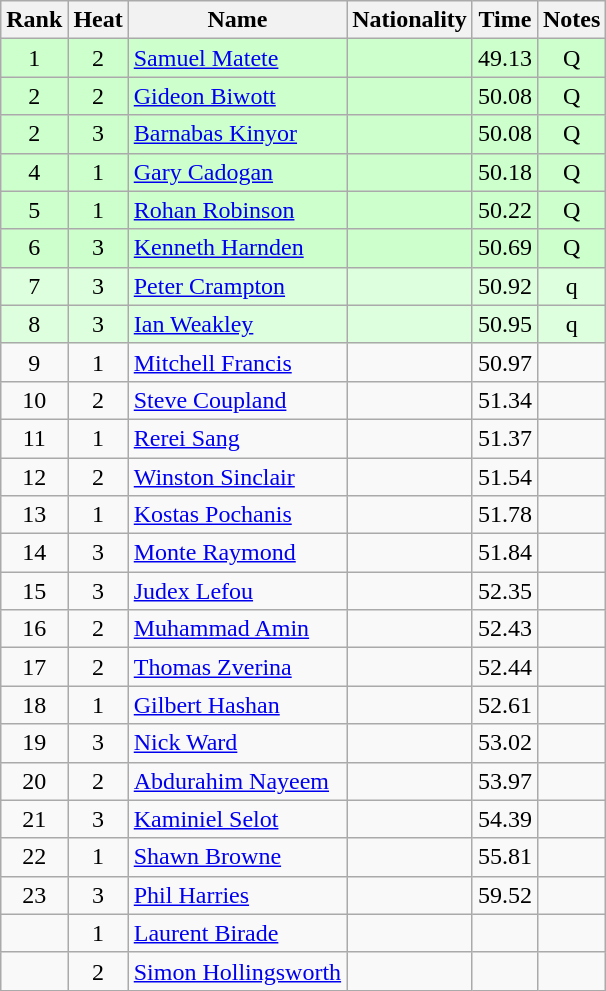<table class="wikitable sortable" style="text-align:center">
<tr>
<th>Rank</th>
<th>Heat</th>
<th>Name</th>
<th>Nationality</th>
<th>Time</th>
<th>Notes</th>
</tr>
<tr bgcolor=ccffcc>
<td>1</td>
<td>2</td>
<td align=left><a href='#'>Samuel Matete</a></td>
<td align=left></td>
<td>49.13</td>
<td>Q</td>
</tr>
<tr bgcolor=ccffcc>
<td>2</td>
<td>2</td>
<td align=left><a href='#'>Gideon Biwott</a></td>
<td align=left></td>
<td>50.08</td>
<td>Q</td>
</tr>
<tr bgcolor=ccffcc>
<td>2</td>
<td>3</td>
<td align=left><a href='#'>Barnabas Kinyor</a></td>
<td align=left></td>
<td>50.08</td>
<td>Q</td>
</tr>
<tr bgcolor=ccffcc>
<td>4</td>
<td>1</td>
<td align=left><a href='#'>Gary Cadogan</a></td>
<td align=left></td>
<td>50.18</td>
<td>Q</td>
</tr>
<tr bgcolor=ccffcc>
<td>5</td>
<td>1</td>
<td align=left><a href='#'>Rohan Robinson</a></td>
<td align=left></td>
<td>50.22</td>
<td>Q</td>
</tr>
<tr bgcolor=ccffcc>
<td>6</td>
<td>3</td>
<td align=left><a href='#'>Kenneth Harnden</a></td>
<td align=left></td>
<td>50.69</td>
<td>Q</td>
</tr>
<tr bgcolor=ddffdd>
<td>7</td>
<td>3</td>
<td align=left><a href='#'>Peter Crampton</a></td>
<td align=left></td>
<td>50.92</td>
<td>q</td>
</tr>
<tr bgcolor=ddffdd>
<td>8</td>
<td>3</td>
<td align=left><a href='#'>Ian Weakley</a></td>
<td align=left></td>
<td>50.95</td>
<td>q</td>
</tr>
<tr>
<td>9</td>
<td>1</td>
<td align=left><a href='#'>Mitchell Francis</a></td>
<td align=left></td>
<td>50.97</td>
<td></td>
</tr>
<tr>
<td>10</td>
<td>2</td>
<td align=left><a href='#'>Steve Coupland</a></td>
<td align=left></td>
<td>51.34</td>
<td></td>
</tr>
<tr>
<td>11</td>
<td>1</td>
<td align=left><a href='#'>Rerei Sang</a></td>
<td align=left></td>
<td>51.37</td>
<td></td>
</tr>
<tr>
<td>12</td>
<td>2</td>
<td align=left><a href='#'>Winston Sinclair</a></td>
<td align=left></td>
<td>51.54</td>
<td></td>
</tr>
<tr>
<td>13</td>
<td>1</td>
<td align=left><a href='#'>Kostas Pochanis</a></td>
<td align=left></td>
<td>51.78</td>
<td></td>
</tr>
<tr>
<td>14</td>
<td>3</td>
<td align=left><a href='#'>Monte Raymond</a></td>
<td align=left></td>
<td>51.84</td>
<td></td>
</tr>
<tr>
<td>15</td>
<td>3</td>
<td align=left><a href='#'>Judex Lefou</a></td>
<td align=left></td>
<td>52.35</td>
<td></td>
</tr>
<tr>
<td>16</td>
<td>2</td>
<td align=left><a href='#'>Muhammad Amin</a></td>
<td align=left></td>
<td>52.43</td>
<td></td>
</tr>
<tr>
<td>17</td>
<td>2</td>
<td align=left><a href='#'>Thomas Zverina</a></td>
<td align=left></td>
<td>52.44</td>
<td></td>
</tr>
<tr>
<td>18</td>
<td>1</td>
<td align=left><a href='#'>Gilbert Hashan</a></td>
<td align=left></td>
<td>52.61</td>
<td></td>
</tr>
<tr>
<td>19</td>
<td>3</td>
<td align=left><a href='#'>Nick Ward</a></td>
<td align=left></td>
<td>53.02</td>
<td></td>
</tr>
<tr>
<td>20</td>
<td>2</td>
<td align=left><a href='#'>Abdurahim Nayeem</a></td>
<td align=left></td>
<td>53.97</td>
<td></td>
</tr>
<tr>
<td>21</td>
<td>3</td>
<td align=left><a href='#'>Kaminiel Selot</a></td>
<td align=left></td>
<td>54.39</td>
<td></td>
</tr>
<tr>
<td>22</td>
<td>1</td>
<td align=left><a href='#'>Shawn Browne</a></td>
<td align=left></td>
<td>55.81</td>
<td></td>
</tr>
<tr>
<td>23</td>
<td>3</td>
<td align=left><a href='#'>Phil Harries</a></td>
<td align=left></td>
<td>59.52</td>
<td></td>
</tr>
<tr>
<td></td>
<td>1</td>
<td align=left><a href='#'>Laurent Birade</a></td>
<td align=left></td>
<td></td>
<td></td>
</tr>
<tr>
<td></td>
<td>2</td>
<td align=left><a href='#'>Simon Hollingsworth</a></td>
<td align=left></td>
<td></td>
<td></td>
</tr>
</table>
